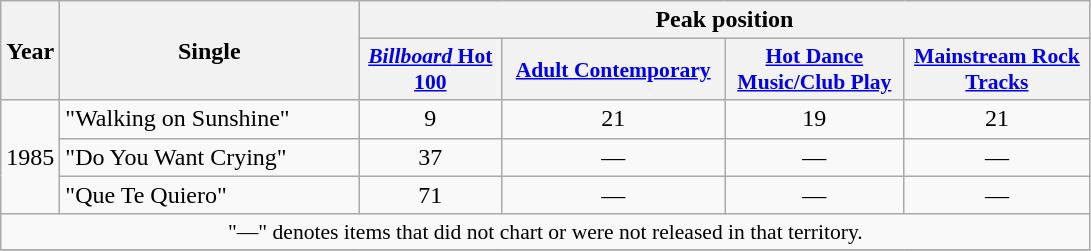<table class="wikitable" style="text-align:center;">
<tr>
<th rowspan="2" style="width:2em;">Year</th>
<th rowspan="2" style="width:12em;">Single</th>
<th colspan="12" style="width:30em;">Peak position</th>
</tr>
<tr>
<th style="width:2em;font-size:90%;"><a href='#'><em>Billboard</em> Hot 100</a></th>
<th style="width:2em;font-size:90%;"><a href='#'>Adult Contemporary</a></th>
<th style="width:2em;font-size:90%;"><a href='#'>Hot Dance Music/Club Play</a></th>
<th style="width:2em;font-size:90%;"><a href='#'>Mainstream Rock Tracks</a></th>
</tr>
<tr>
<td rowspan="3">1985</td>
<td style="text-align:left;">"Walking on Sunshine"</td>
<td>9</td>
<td>21</td>
<td>19</td>
<td>21</td>
</tr>
<tr>
<td style="text-align:left;">"Do You Want Crying"</td>
<td>37</td>
<td>—</td>
<td>—</td>
<td>—</td>
</tr>
<tr>
<td style="text-align:left;">"Que Te Quiero"</td>
<td>71</td>
<td>—</td>
<td>—</td>
<td>—</td>
</tr>
<tr>
<td colspan="16" style="font-size:90%">"—" denotes items that did not chart or were not released in that territory.</td>
</tr>
<tr>
</tr>
</table>
